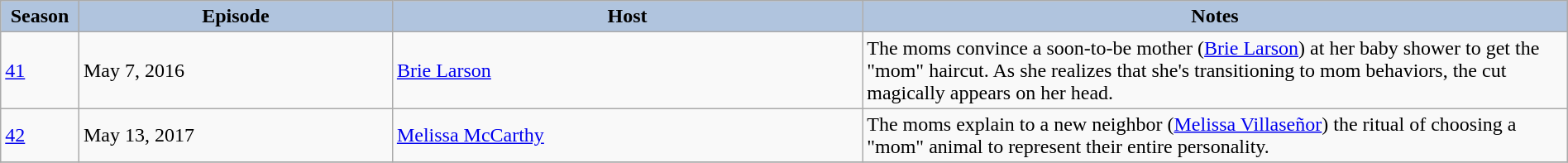<table class="wikitable" style="width:100%;">
<tr>
<th style="background:#B0C4DE;" width="5%">Season</th>
<th style="background:#B0C4DE;" width="20%">Episode</th>
<th style="background:#B0C4DE;" width="30%">Host</th>
<th style="background:#B0C4DE;" width="45%">Notes</th>
</tr>
<tr>
<td><a href='#'>41</a></td>
<td>May 7, 2016</td>
<td><a href='#'>Brie Larson</a></td>
<td>The moms convince a soon-to-be mother (<a href='#'>Brie Larson</a>) at her baby shower to get the "mom" haircut. As she realizes that she's transitioning to mom behaviors, the cut magically appears on her head. </td>
</tr>
<tr>
<td><a href='#'>42</a></td>
<td>May 13, 2017</td>
<td><a href='#'>Melissa McCarthy</a></td>
<td>The moms explain to a new neighbor (<a href='#'>Melissa Villaseñor</a>) the ritual of choosing a "mom" animal to represent their entire personality. </td>
</tr>
<tr>
</tr>
</table>
